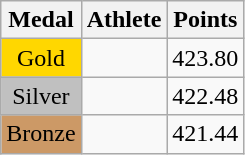<table class="wikitable">
<tr>
<th>Medal</th>
<th>Athlete</th>
<th>Points</th>
</tr>
<tr>
<td style="text-align:center;background-color:gold;">Gold</td>
<td></td>
<td>423.80</td>
</tr>
<tr>
<td style="text-align:center;background-color:silver;">Silver</td>
<td></td>
<td>422.48</td>
</tr>
<tr>
<td style="text-align:center;background-color:#CC9966;">Bronze</td>
<td></td>
<td>421.44</td>
</tr>
</table>
